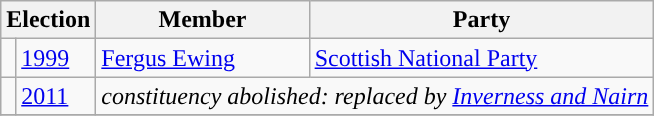<table class="wikitable">
<tr>
<th colspan="2">Election</th>
<th>Member</th>
<th>Party</th>
</tr>
<tr>
<td style="background-color: "></td>
<td><a href='#'>1999</a></td>
<td><a href='#'>Fergus Ewing</a></td>
<td><a href='#'>Scottish National Party</a></td>
</tr>
<tr>
<td style="background-color:"></td>
<td><a href='#'>2011</a></td>
<td colspan="3"><em>constituency abolished: replaced by <a href='#'>Inverness and Nairn</a></em></td>
</tr>
<tr>
</tr>
</table>
